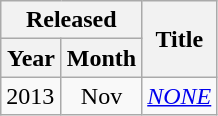<table class="wikitable">
<tr>
<th colspan="2">Released</th>
<th rowspan="2">Title</th>
</tr>
<tr>
<th style="width:33px;">Year</th>
<th style="width:44px;">Month</th>
</tr>
<tr>
<td>2013</td>
<td align="center">Nov</td>
<td><em><a href='#'>NONE</a></em></td>
</tr>
</table>
